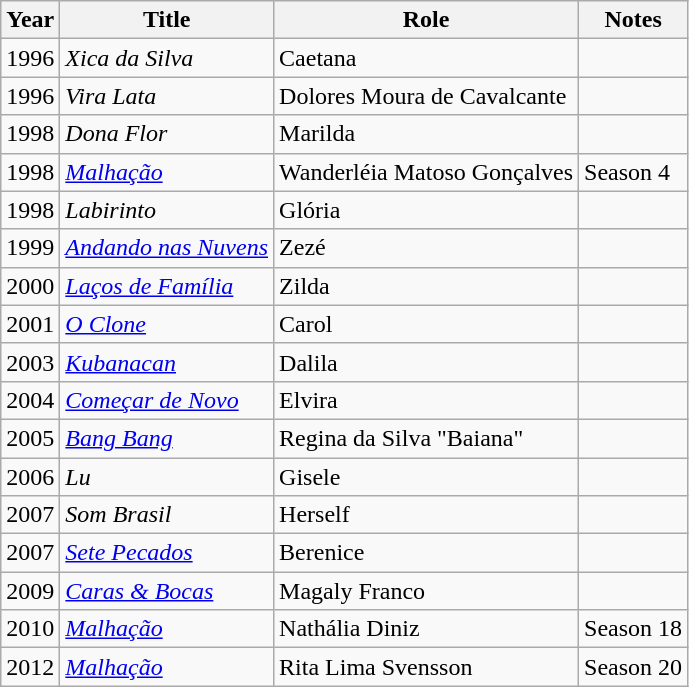<table class="wikitable sortable">
<tr>
<th>Year</th>
<th>Title</th>
<th>Role</th>
<th>Notes</th>
</tr>
<tr>
<td>1996</td>
<td><em>Xica da Silva</em></td>
<td>Caetana</td>
<td></td>
</tr>
<tr>
<td>1996</td>
<td><em>Vira Lata</em></td>
<td>Dolores Moura de Cavalcante</td>
<td></td>
</tr>
<tr>
<td>1998</td>
<td><em>Dona Flor</em></td>
<td>Marilda</td>
<td></td>
</tr>
<tr>
<td>1998</td>
<td><em><a href='#'>Malhação</a></em></td>
<td>Wanderléia Matoso Gonçalves</td>
<td>Season 4</td>
</tr>
<tr>
<td>1998</td>
<td><em>Labirinto</em></td>
<td>Glória</td>
<td></td>
</tr>
<tr>
<td>1999</td>
<td><em><a href='#'>Andando nas Nuvens</a></em></td>
<td>Zezé</td>
<td></td>
</tr>
<tr>
<td>2000</td>
<td><em><a href='#'>Laços de Família</a></em></td>
<td>Zilda</td>
<td></td>
</tr>
<tr>
<td>2001</td>
<td><em><a href='#'>O Clone</a></em></td>
<td>Carol</td>
<td></td>
</tr>
<tr>
<td>2003</td>
<td><em><a href='#'>Kubanacan</a></em></td>
<td>Dalila</td>
<td></td>
</tr>
<tr>
<td>2004</td>
<td><em><a href='#'>Começar de Novo</a></em></td>
<td>Elvira</td>
<td></td>
</tr>
<tr>
<td>2005</td>
<td><em><a href='#'>Bang Bang</a></em></td>
<td>Regina da Silva "Baiana"</td>
<td></td>
</tr>
<tr>
<td>2006</td>
<td><em>Lu</em></td>
<td>Gisele</td>
<td></td>
</tr>
<tr>
<td>2007</td>
<td><em>Som Brasil</em></td>
<td>Herself</td>
<td></td>
</tr>
<tr>
<td>2007</td>
<td><em><a href='#'>Sete Pecados</a></em></td>
<td>Berenice</td>
<td></td>
</tr>
<tr>
<td>2009</td>
<td><em><a href='#'>Caras & Bocas</a></em></td>
<td>Magaly Franco</td>
<td></td>
</tr>
<tr>
<td>2010</td>
<td><em><a href='#'>Malhação</a></em></td>
<td>Nathália Diniz</td>
<td>Season 18</td>
</tr>
<tr>
<td>2012</td>
<td><em><a href='#'>Malhação</a></em></td>
<td>Rita Lima Svensson</td>
<td>Season 20</td>
</tr>
</table>
